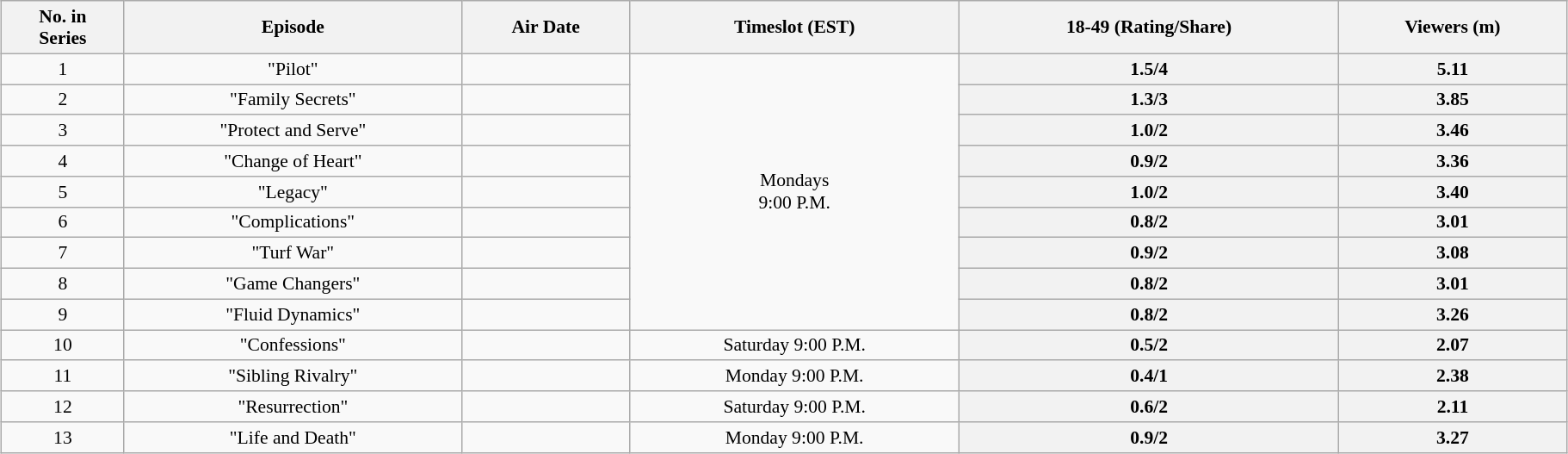<table class="wikitable" style="font-size:90%; text-align:center; width: 96%; margin-left: auto; margin-right: auto;">
<tr>
<th>No. in<br> Series</th>
<th>Episode</th>
<th>Air Date</th>
<th>Timeslot (EST)</th>
<th>18-49 (Rating/Share)</th>
<th>Viewers (m)</th>
</tr>
<tr>
<td style="text-align:center">1</td>
<td>"Pilot"</td>
<td></td>
<td style="text-align:center" rowspan=9>Mondays<br>9:00 P.M.</td>
<th style="text-align:center">1.5/4</th>
<th style="text-align:center">5.11</th>
</tr>
<tr>
<td style="text-align:center">2</td>
<td>"Family Secrets"</td>
<td></td>
<th style="text-align:center">1.3/3</th>
<th style="text-align:center">3.85</th>
</tr>
<tr>
<td style="text-align:center">3</td>
<td>"Protect and Serve"</td>
<td></td>
<th style="text-align:center">1.0/2</th>
<th style="text-align:center">3.46</th>
</tr>
<tr>
<td style="text-align:center">4</td>
<td>"Change of Heart"</td>
<td></td>
<th style="text-align:center">0.9/2</th>
<th style="text-align:center">3.36</th>
</tr>
<tr>
<td style="text-align:center">5</td>
<td>"Legacy"</td>
<td></td>
<th style="text-align:center">1.0/2</th>
<th style="text-align:center">3.40</th>
</tr>
<tr>
<td style="text-align:center">6</td>
<td>"Complications"</td>
<td></td>
<th style="text-align:center">0.8/2</th>
<th style="text-align:center">3.01</th>
</tr>
<tr>
<td style="text-align:center">7</td>
<td>"Turf War"</td>
<td></td>
<th style="text-align:center">0.9/2</th>
<th style="text-align:center">3.08</th>
</tr>
<tr>
<td style="text-align:center">8</td>
<td>"Game Changers"</td>
<td></td>
<th style="text-align:center">0.8/2</th>
<th style="text-align:center">3.01</th>
</tr>
<tr>
<td style="text-align:center">9</td>
<td>"Fluid Dynamics"</td>
<td></td>
<th style="text-align:center">0.8/2</th>
<th style="text-align:center">3.26</th>
</tr>
<tr>
<td style="text-align:center">10</td>
<td>"Confessions"</td>
<td></td>
<td style="text-align:center;">Saturday 9:00 P.M.</td>
<th style="text-align:center">0.5/2</th>
<th style="text-align:center">2.07</th>
</tr>
<tr>
<td style="text-align:center">11</td>
<td>"Sibling Rivalry"</td>
<td></td>
<td style="text-align:center;">Monday 9:00 P.M.</td>
<th style="text-align:center">0.4/1</th>
<th style="text-align:center">2.38</th>
</tr>
<tr>
<td style="text-align:center">12</td>
<td>"Resurrection"</td>
<td></td>
<td style="text-align:center;">Saturday 9:00 P.M.</td>
<th style="text-align:center">0.6/2</th>
<th style="text-align:center">2.11</th>
</tr>
<tr>
<td style="text-align:center">13</td>
<td>"Life and Death"</td>
<td></td>
<td style="text-align:center;">Monday 9:00 P.M.</td>
<th style="text-align:center">0.9/2</th>
<th style="text-align:center">3.27</th>
</tr>
</table>
